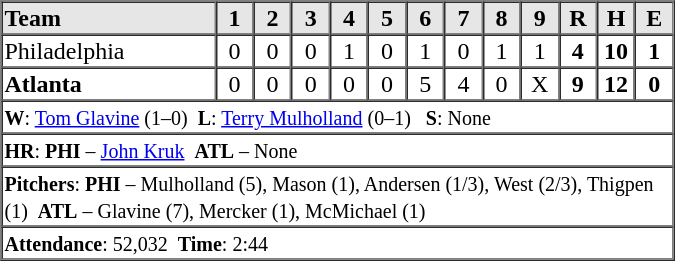<table border=1 cellspacing=0 width=450 style="margin-left:3em;">
<tr style="text-align:center; background-color:#e6e6e6;">
<th align=left width=28%>Team</th>
<th width=5%>1</th>
<th width=5%>2</th>
<th width=5%>3</th>
<th width=5%>4</th>
<th width=5%>5</th>
<th width=5%>6</th>
<th width=5%>7</th>
<th width=5%>8</th>
<th width=5%>9</th>
<th width=5%>R</th>
<th width=5%>H</th>
<th width=5%>E</th>
</tr>
<tr style="text-align:center;">
<td align=left>Philadelphia</td>
<td>0</td>
<td>0</td>
<td>0</td>
<td>1</td>
<td>0</td>
<td>1</td>
<td>0</td>
<td>1</td>
<td>1</td>
<td><strong>4</strong></td>
<td><strong>10</strong></td>
<td><strong>1</strong></td>
</tr>
<tr style="text-align:center;">
<td align=left><strong>Atlanta</strong></td>
<td>0</td>
<td>0</td>
<td>0</td>
<td>0</td>
<td>0</td>
<td>5</td>
<td>4</td>
<td>0</td>
<td>X</td>
<td><strong>9</strong></td>
<td><strong>12</strong></td>
<td><strong>0</strong></td>
</tr>
<tr style="text-align:left;">
<td colspan=13><small><strong>W</strong>: <a href='#'>Tom Glavine</a> (1–0)  <strong>L</strong>: <a href='#'>Terry Mulholland</a> (0–1)   <strong>S</strong>: None</small></td>
</tr>
<tr style="text-align:left;">
<td colspan=13><small><strong>HR</strong>: <strong>PHI</strong> – <a href='#'>John Kruk</a>  <strong>ATL</strong> – None</small></td>
</tr>
<tr style="text-align:left;">
<td colspan=13><small><strong>Pitchers</strong>: <strong>PHI</strong> – Mulholland (5), Mason (1), Andersen (1/3), West (2/3), Thigpen (1)  <strong>ATL</strong> – Glavine (7), Mercker (1), McMichael (1)</small></td>
</tr>
<tr style="text-align:left;">
<td colspan=13><small><strong>Attendance</strong>: 52,032  <strong>Time</strong>: 2:44</small></td>
</tr>
</table>
